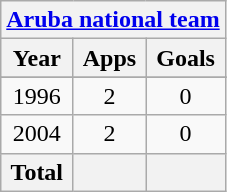<table class="wikitable" style="text-align:center">
<tr>
<th colspan=3><a href='#'>Aruba national team</a></th>
</tr>
<tr>
<th>Year</th>
<th>Apps</th>
<th>Goals</th>
</tr>
<tr>
</tr>
<tr>
<td>1996</td>
<td>2</td>
<td>0</td>
</tr>
<tr>
<td>2004</td>
<td>2</td>
<td>0</td>
</tr>
<tr>
<th>Total</th>
<th></th>
<th></th>
</tr>
</table>
